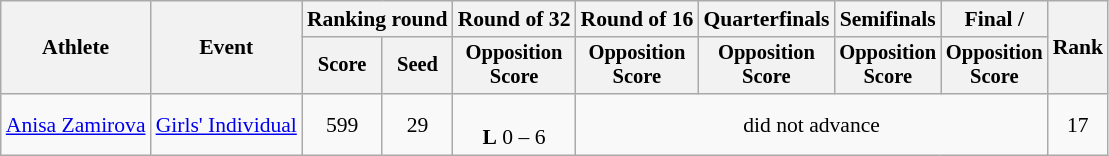<table class="wikitable" style="font-size:90%;">
<tr>
<th rowspan="2">Athlete</th>
<th rowspan="2">Event</th>
<th colspan="2">Ranking round</th>
<th>Round of 32</th>
<th>Round of 16</th>
<th>Quarterfinals</th>
<th>Semifinals</th>
<th>Final / </th>
<th rowspan=2>Rank</th>
</tr>
<tr style="font-size:95%">
<th>Score</th>
<th>Seed</th>
<th>Opposition<br>Score</th>
<th>Opposition<br>Score</th>
<th>Opposition<br>Score</th>
<th>Opposition<br>Score</th>
<th>Opposition<br>Score</th>
</tr>
<tr align=center>
<td align=left><a href='#'>Anisa Zamirova</a></td>
<td><a href='#'>Girls' Individual</a></td>
<td>599</td>
<td>29</td>
<td><br><strong>L</strong> 0 – 6</td>
<td colspan=4>did not advance</td>
<td>17</td>
</tr>
</table>
